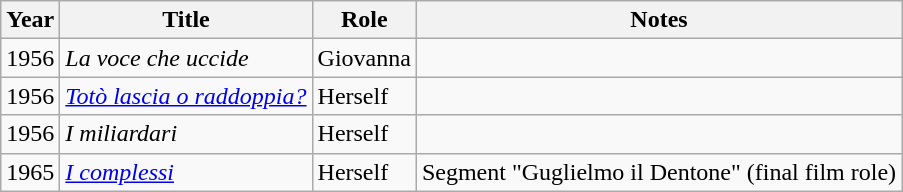<table class="wikitable">
<tr>
<th>Year</th>
<th>Title</th>
<th>Role</th>
<th>Notes</th>
</tr>
<tr>
<td>1956</td>
<td><em>La voce che uccide</em></td>
<td>Giovanna</td>
<td></td>
</tr>
<tr>
<td>1956</td>
<td><em><a href='#'>Totò lascia o raddoppia?</a></em></td>
<td>Herself</td>
<td></td>
</tr>
<tr>
<td>1956</td>
<td><em>I miliardari</em></td>
<td>Herself</td>
<td></td>
</tr>
<tr>
<td>1965</td>
<td><em><a href='#'>I complessi</a></em></td>
<td>Herself</td>
<td>Segment "Guglielmo il Dentone" (final film role)</td>
</tr>
</table>
